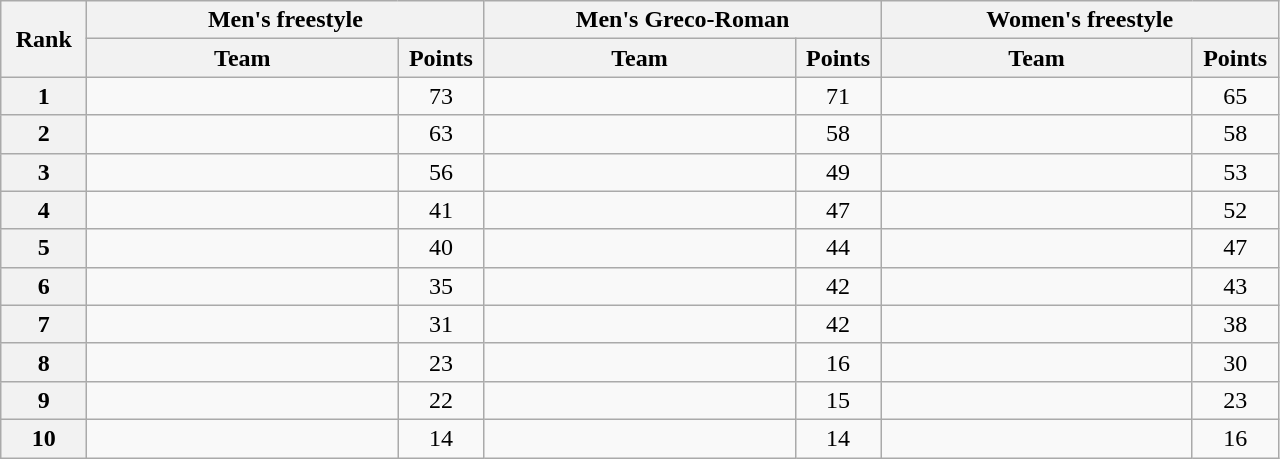<table class="wikitable" style="text-align:center;">
<tr>
<th width=50 rowspan="2">Rank</th>
<th colspan="2">Men's freestyle</th>
<th colspan="2">Men's Greco-Roman</th>
<th colspan="2">Women's freestyle</th>
</tr>
<tr>
<th width=200>Team</th>
<th width=50>Points</th>
<th width=200>Team</th>
<th width=50>Points</th>
<th width=200>Team</th>
<th width=50>Points</th>
</tr>
<tr>
<th>1</th>
<td align=left></td>
<td>73</td>
<td align=left></td>
<td>71</td>
<td align=left></td>
<td>65</td>
</tr>
<tr>
<th>2</th>
<td align=left></td>
<td>63</td>
<td align=left></td>
<td>58</td>
<td align=left></td>
<td>58</td>
</tr>
<tr>
<th>3</th>
<td align=left></td>
<td>56</td>
<td align=left></td>
<td>49</td>
<td align=left></td>
<td>53</td>
</tr>
<tr>
<th>4</th>
<td align=left></td>
<td>41</td>
<td align=left></td>
<td>47</td>
<td align=left></td>
<td>52</td>
</tr>
<tr>
<th>5</th>
<td align=left></td>
<td>40</td>
<td align=left></td>
<td>44</td>
<td align=left></td>
<td>47</td>
</tr>
<tr>
<th>6</th>
<td align=left></td>
<td>35</td>
<td align=left></td>
<td>42</td>
<td align=left></td>
<td>43</td>
</tr>
<tr>
<th>7</th>
<td align=left></td>
<td>31</td>
<td align=left></td>
<td>42</td>
<td align=left></td>
<td>38</td>
</tr>
<tr>
<th>8</th>
<td align=left></td>
<td>23</td>
<td align=left></td>
<td>16</td>
<td align=left></td>
<td>30</td>
</tr>
<tr>
<th>9</th>
<td align=left></td>
<td>22</td>
<td align=left></td>
<td>15</td>
<td align=left></td>
<td>23</td>
</tr>
<tr>
<th>10</th>
<td align=left></td>
<td>14</td>
<td align=left></td>
<td>14</td>
<td align=left></td>
<td>16</td>
</tr>
</table>
